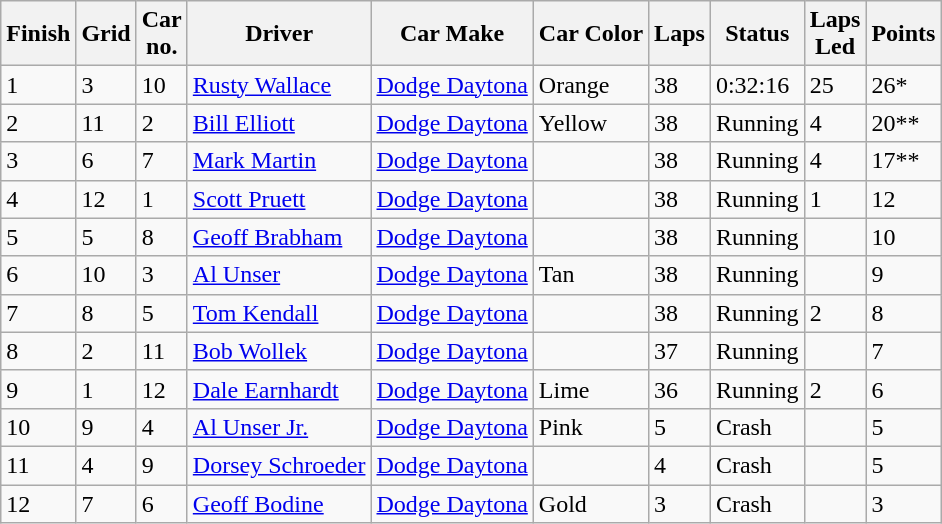<table class="wikitable">
<tr>
<th>Finish</th>
<th>Grid</th>
<th>Car<br>no.</th>
<th>Driver</th>
<th>Car Make</th>
<th>Car Color</th>
<th>Laps</th>
<th>Status</th>
<th>Laps<br>Led</th>
<th>Points</th>
</tr>
<tr>
<td>1</td>
<td>3</td>
<td>10</td>
<td> <a href='#'>Rusty Wallace</a></td>
<td><a href='#'>Dodge Daytona</a></td>
<td><div> Orange</div></td>
<td>38</td>
<td>0:32:16</td>
<td>25</td>
<td>26*</td>
</tr>
<tr>
<td>2</td>
<td>11</td>
<td>2</td>
<td> <a href='#'>Bill Elliott</a></td>
<td><a href='#'>Dodge Daytona</a></td>
<td><div> Yellow</div></td>
<td>38</td>
<td>Running</td>
<td>4</td>
<td>20**</td>
</tr>
<tr>
<td>3</td>
<td>6</td>
<td>7</td>
<td> <a href='#'>Mark Martin</a></td>
<td><a href='#'>Dodge Daytona</a></td>
<td><div></div></td>
<td>38</td>
<td>Running</td>
<td>4</td>
<td>17**</td>
</tr>
<tr>
<td>4</td>
<td>12</td>
<td>1</td>
<td> <a href='#'>Scott Pruett</a></td>
<td><a href='#'>Dodge Daytona</a></td>
<td><div></div></td>
<td>38</td>
<td>Running</td>
<td>1</td>
<td>12</td>
</tr>
<tr>
<td>5</td>
<td>5</td>
<td>8</td>
<td> <a href='#'>Geoff Brabham</a></td>
<td><a href='#'>Dodge Daytona</a></td>
<td><div></div></td>
<td>38</td>
<td>Running</td>
<td></td>
<td>10</td>
</tr>
<tr>
<td>6</td>
<td>10</td>
<td>3</td>
<td> <a href='#'>Al Unser</a></td>
<td><a href='#'>Dodge Daytona</a></td>
<td><div> Tan</div></td>
<td>38</td>
<td>Running</td>
<td></td>
<td>9</td>
</tr>
<tr>
<td>7</td>
<td>8</td>
<td>5</td>
<td> <a href='#'>Tom Kendall</a></td>
<td><a href='#'>Dodge Daytona</a></td>
<td><div></div></td>
<td>38</td>
<td>Running</td>
<td>2</td>
<td>8</td>
</tr>
<tr>
<td>8</td>
<td>2</td>
<td>11</td>
<td> <a href='#'>Bob Wollek</a></td>
<td><a href='#'>Dodge Daytona</a></td>
<td><div></div></td>
<td>37</td>
<td>Running</td>
<td></td>
<td>7</td>
</tr>
<tr>
<td>9</td>
<td>1</td>
<td>12</td>
<td> <a href='#'>Dale Earnhardt</a></td>
<td><a href='#'>Dodge Daytona</a></td>
<td><div> Lime</div></td>
<td>36</td>
<td>Running</td>
<td>2</td>
<td>6</td>
</tr>
<tr>
<td>10</td>
<td>9</td>
<td>4</td>
<td> <a href='#'>Al Unser Jr.</a></td>
<td><a href='#'>Dodge Daytona</a></td>
<td><div> Pink</div></td>
<td>5</td>
<td>Crash</td>
<td></td>
<td>5</td>
</tr>
<tr>
<td>11</td>
<td>4</td>
<td>9</td>
<td> <a href='#'>Dorsey Schroeder</a></td>
<td><a href='#'>Dodge Daytona</a></td>
<td><div></div></td>
<td>4</td>
<td>Crash</td>
<td></td>
<td>5</td>
</tr>
<tr>
<td>12</td>
<td>7</td>
<td>6</td>
<td> <a href='#'>Geoff Bodine</a></td>
<td><a href='#'>Dodge Daytona</a></td>
<td><div> Gold</div></td>
<td>3</td>
<td>Crash</td>
<td></td>
<td>3</td>
</tr>
</table>
